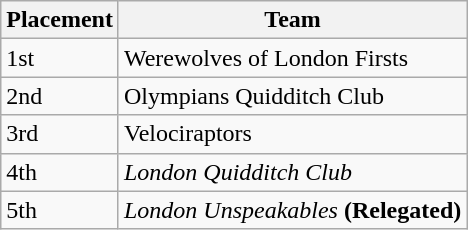<table class="wikitable">
<tr>
<th>Placement</th>
<th>Team</th>
</tr>
<tr>
<td>1st</td>
<td>Werewolves of London Firsts</td>
</tr>
<tr>
<td>2nd</td>
<td>Olympians Quidditch Club</td>
</tr>
<tr>
<td>3rd</td>
<td>Velociraptors</td>
</tr>
<tr>
<td>4th</td>
<td><em>London Quidditch Club</em></td>
</tr>
<tr>
<td>5th</td>
<td><em>London Unspeakables</em> <strong>(Relegated)</strong></td>
</tr>
</table>
